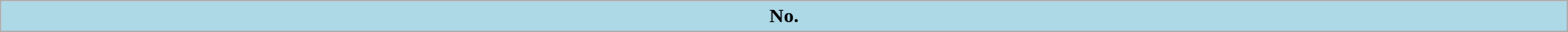<table class="wikitable plainrowheaders" style="width:100%">
<tr>
<th style="background: #ADD8E6">No.<br>
























</th>
</tr>
</table>
